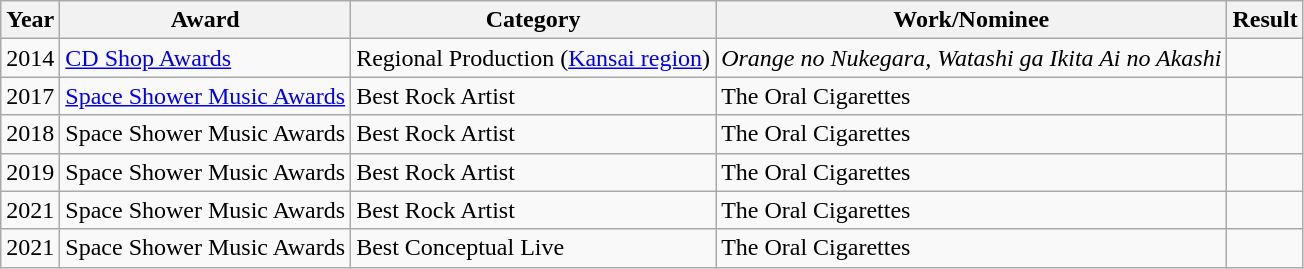<table class="wikitable">
<tr>
<th>Year</th>
<th>Award</th>
<th>Category</th>
<th>Work/Nominee</th>
<th>Result</th>
</tr>
<tr>
<td align="center">2014</td>
<td><a href='#'>CD Shop Awards</a></td>
<td>Regional Production (<a href='#'>Kansai region</a>)</td>
<td><em>Orange no Nukegara, Watashi ga Ikita Ai no Akashi</em></td>
<td></td>
</tr>
<tr>
<td align="center">2017</td>
<td><a href='#'>Space Shower Music Awards</a></td>
<td>Best Rock Artist</td>
<td>The Oral Cigarettes</td>
<td></td>
</tr>
<tr>
<td align="center">2018</td>
<td>Space Shower Music Awards</td>
<td>Best Rock Artist</td>
<td>The Oral Cigarettes</td>
<td></td>
</tr>
<tr>
<td align="center">2019</td>
<td>Space Shower Music Awards</td>
<td>Best Rock Artist</td>
<td>The Oral Cigarettes</td>
<td></td>
</tr>
<tr>
<td align="center">2021</td>
<td>Space Shower Music Awards</td>
<td>Best Rock Artist</td>
<td>The Oral Cigarettes</td>
<td></td>
</tr>
<tr>
<td align="center">2021</td>
<td>Space Shower Music Awards</td>
<td>Best Conceptual Live</td>
<td>The Oral Cigarettes</td>
<td></td>
</tr>
</table>
